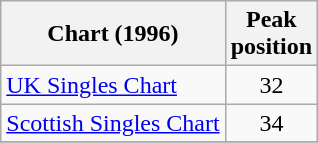<table class="wikitable sortable">
<tr>
<th>Chart (1996)</th>
<th>Peak<br>position</th>
</tr>
<tr>
<td align="left"><a href='#'>UK Singles Chart</a></td>
<td align="center">32</td>
</tr>
<tr>
<td align="left"><a href='#'>Scottish Singles Chart</a></td>
<td align="center">34</td>
</tr>
<tr>
</tr>
</table>
